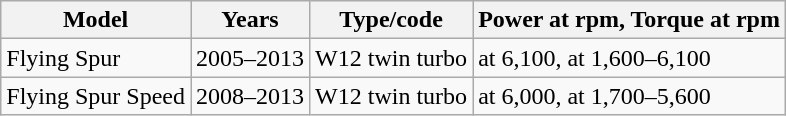<table class="wikitable sortable collapsible">
<tr>
<th>Model</th>
<th>Years</th>
<th>Type/code</th>
<th>Power at rpm, Torque at rpm</th>
</tr>
<tr>
<td>Flying Spur</td>
<td>2005–2013</td>
<td> W12 twin turbo</td>
<td> at 6,100,  at 1,600–6,100</td>
</tr>
<tr>
<td>Flying Spur Speed</td>
<td>2008–2013</td>
<td> W12 twin turbo</td>
<td> at 6,000,  at 1,700–5,600</td>
</tr>
</table>
